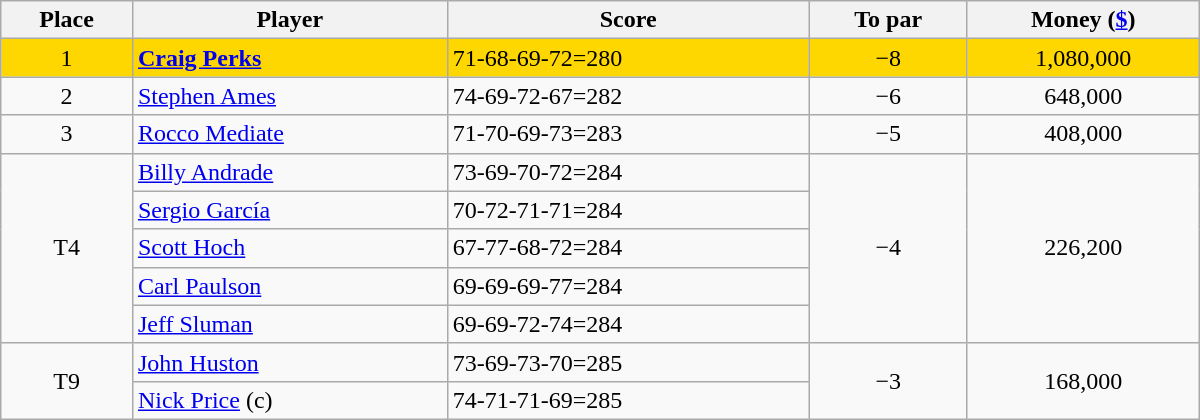<table class="wikitable" style="width:50em; margin-bottom:0">
<tr>
<th>Place</th>
<th>Player</th>
<th>Score</th>
<th>To par</th>
<th>Money (<a href='#'>$</a>)</th>
</tr>
<tr style="background:gold">
<td align=center>1</td>
<td> <strong><a href='#'>Craig Perks</a></strong></td>
<td>71-68-69-72=280</td>
<td align=center>−8</td>
<td align=center>1,080,000</td>
</tr>
<tr>
<td align=center>2</td>
<td> <a href='#'>Stephen Ames</a></td>
<td>74-69-72-67=282</td>
<td align=center>−6</td>
<td align=center>648,000</td>
</tr>
<tr>
<td align=center>3</td>
<td> <a href='#'>Rocco Mediate</a></td>
<td>71-70-69-73=283</td>
<td align=center>−5</td>
<td align=center>408,000</td>
</tr>
<tr>
<td rowspan=5 align=center>T4</td>
<td> <a href='#'>Billy Andrade</a></td>
<td>73-69-70-72=284</td>
<td rowspan=5 align=center>−4</td>
<td rowspan=5 align=center>226,200</td>
</tr>
<tr>
<td> <a href='#'>Sergio García</a></td>
<td>70-72-71-71=284</td>
</tr>
<tr>
<td> <a href='#'>Scott Hoch</a></td>
<td>67-77-68-72=284</td>
</tr>
<tr>
<td> <a href='#'>Carl Paulson</a></td>
<td>69-69-69-77=284</td>
</tr>
<tr>
<td> <a href='#'>Jeff Sluman</a></td>
<td>69-69-72-74=284</td>
</tr>
<tr>
<td rowspan=2 align=center>T9</td>
<td> <a href='#'>John Huston</a></td>
<td>73-69-73-70=285</td>
<td rowspan=2 align=center>−3</td>
<td rowspan=2 align=center>168,000</td>
</tr>
<tr>
<td> <a href='#'>Nick Price</a> (c)</td>
<td>74-71-71-69=285</td>
</tr>
</table>
